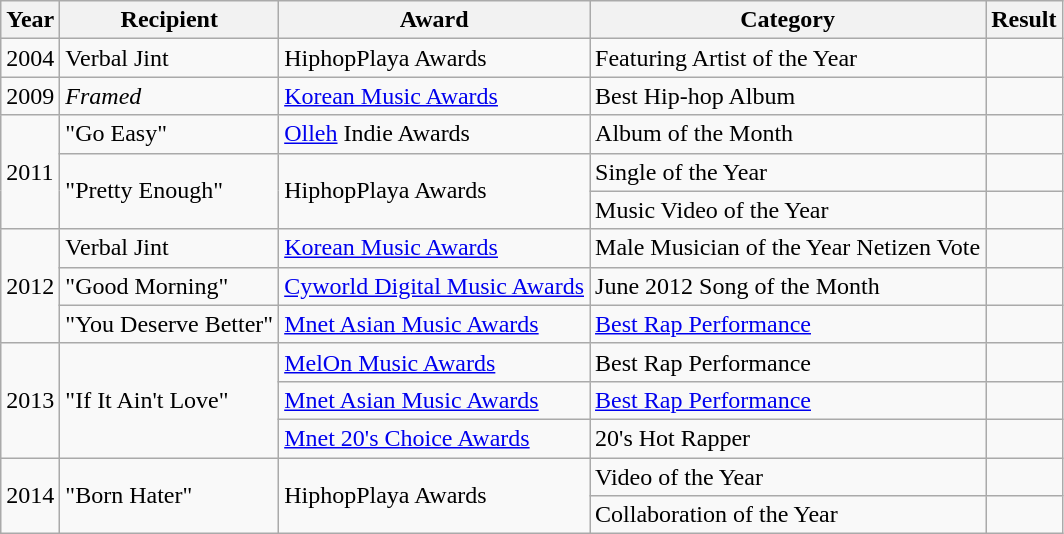<table class="wikitable">
<tr>
<th>Year</th>
<th>Recipient</th>
<th>Award</th>
<th>Category</th>
<th>Result</th>
</tr>
<tr>
<td>2004</td>
<td>Verbal Jint</td>
<td>HiphopPlaya Awards</td>
<td>Featuring Artist of the Year</td>
<td></td>
</tr>
<tr>
<td>2009</td>
<td><em>Framed</em></td>
<td><a href='#'>Korean Music Awards</a></td>
<td>Best Hip-hop Album</td>
<td></td>
</tr>
<tr>
<td rowspan="3">2011</td>
<td>"Go Easy"</td>
<td><a href='#'>Olleh</a> Indie Awards</td>
<td>Album of the Month</td>
<td></td>
</tr>
<tr>
<td rowspan="2">"Pretty Enough"</td>
<td rowspan="2">HiphopPlaya Awards</td>
<td>Single of the Year</td>
<td></td>
</tr>
<tr>
<td>Music Video of the Year</td>
<td></td>
</tr>
<tr>
<td rowspan="3">2012</td>
<td>Verbal Jint</td>
<td><a href='#'>Korean Music Awards</a></td>
<td>Male Musician of the Year Netizen Vote</td>
<td></td>
</tr>
<tr>
<td>"Good Morning"</td>
<td><a href='#'>Cyworld Digital Music Awards</a></td>
<td>June 2012 Song of the Month</td>
<td></td>
</tr>
<tr>
<td>"You Deserve Better"</td>
<td><a href='#'>Mnet Asian Music Awards</a></td>
<td><a href='#'>Best Rap Performance</a></td>
<td></td>
</tr>
<tr>
<td rowspan="3">2013</td>
<td rowspan="3">"If It Ain't Love"</td>
<td><a href='#'>MelOn Music Awards</a></td>
<td>Best Rap Performance</td>
<td></td>
</tr>
<tr>
<td><a href='#'>Mnet Asian Music Awards</a></td>
<td><a href='#'>Best Rap Performance</a></td>
<td></td>
</tr>
<tr>
<td><a href='#'>Mnet 20's Choice Awards</a></td>
<td>20's Hot Rapper</td>
<td></td>
</tr>
<tr>
<td rowspan="2">2014</td>
<td rowspan="2">"Born Hater"</td>
<td rowspan="2">HiphopPlaya Awards</td>
<td>Video of the Year</td>
<td></td>
</tr>
<tr>
<td>Collaboration of the Year</td>
<td></td>
</tr>
</table>
